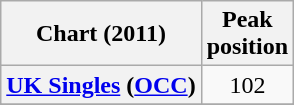<table class="wikitable sortable plainrowheaders" style="text-align:center;">
<tr>
<th scope="col">Chart (2011)</th>
<th scope="col">Peak<br>position</th>
</tr>
<tr>
<th scope="row"><a href='#'>UK Singles</a> (<a href='#'>OCC</a>)</th>
<td>102</td>
</tr>
<tr>
</tr>
<tr>
</tr>
<tr>
</tr>
<tr>
</tr>
</table>
